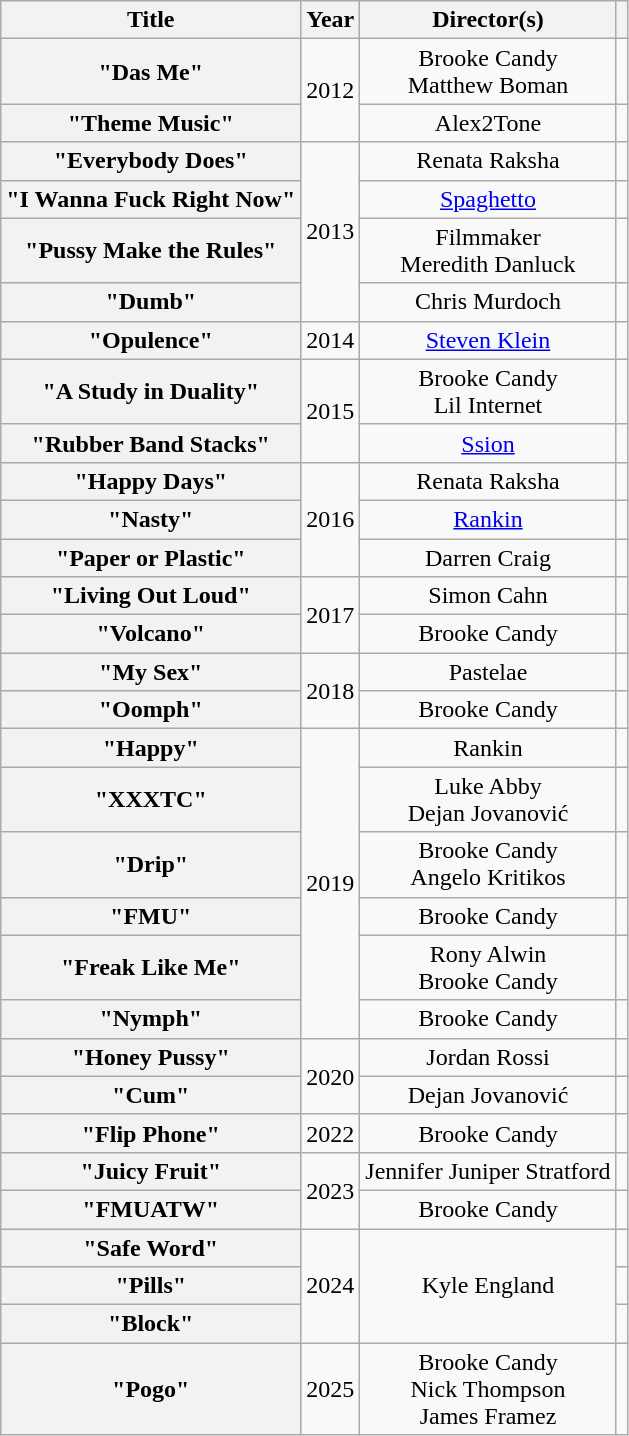<table class="wikitable plainrowheaders" style="text-align:center;">
<tr>
<th scope="col">Title</th>
<th scope="col">Year</th>
<th scope="col">Director(s)</th>
<th scope="col"></th>
</tr>
<tr>
<th scope="row">"Das Me"</th>
<td rowspan="2">2012</td>
<td>Brooke Candy<br>Matthew Boman</td>
<td></td>
</tr>
<tr>
<th scope="row">"Theme Music"</th>
<td>Alex2Tone</td>
<td></td>
</tr>
<tr>
<th scope="row">"Everybody Does"</th>
<td rowspan="4">2013</td>
<td>Renata Raksha</td>
<td></td>
</tr>
<tr>
<th scope="row">"I Wanna Fuck Right Now"</th>
<td><a href='#'>Spaghetto</a></td>
<td></td>
</tr>
<tr>
<th scope="row">"Pussy Make the Rules"</th>
<td>Filmmaker<br>Meredith Danluck</td>
<td></td>
</tr>
<tr>
<th scope="row">"Dumb"</th>
<td>Chris Murdoch</td>
<td></td>
</tr>
<tr>
<th scope="row">"Opulence"</th>
<td>2014</td>
<td><a href='#'>Steven Klein</a></td>
<td></td>
</tr>
<tr>
<th scope="row">"A Study in Duality"</th>
<td rowspan="2">2015</td>
<td>Brooke Candy<br>Lil Internet</td>
<td></td>
</tr>
<tr>
<th scope="row">"Rubber Band Stacks"</th>
<td><a href='#'>Ssion</a></td>
<td></td>
</tr>
<tr>
<th scope="row">"Happy Days"</th>
<td rowspan="3">2016</td>
<td>Renata Raksha</td>
<td></td>
</tr>
<tr>
<th scope="row">"Nasty"</th>
<td><a href='#'>Rankin</a></td>
<td></td>
</tr>
<tr>
<th scope="row">"Paper or Plastic"</th>
<td>Darren Craig</td>
<td></td>
</tr>
<tr>
<th scope="row">"Living Out Loud"</th>
<td rowspan="2">2017</td>
<td>Simon Cahn</td>
<td></td>
</tr>
<tr>
<th scope="row">"Volcano"</th>
<td>Brooke Candy</td>
<td></td>
</tr>
<tr>
<th scope="row">"My Sex"</th>
<td rowspan="2">2018</td>
<td>Pastelae</td>
<td></td>
</tr>
<tr>
<th scope="row">"Oomph"</th>
<td>Brooke Candy</td>
<td></td>
</tr>
<tr>
<th scope="row">"Happy"</th>
<td rowspan="6">2019</td>
<td>Rankin</td>
<td></td>
</tr>
<tr>
<th scope="row">"XXXTC"</th>
<td>Luke Abby<br>Dejan Jovanović</td>
<td></td>
</tr>
<tr>
<th scope="row">"Drip"</th>
<td>Brooke Candy<br>Angelo Kritikos</td>
<td></td>
</tr>
<tr>
<th scope="row">"FMU"</th>
<td>Brooke Candy</td>
<td></td>
</tr>
<tr>
<th scope="row">"Freak Like Me"</th>
<td>Rony Alwin<br>Brooke Candy</td>
<td></td>
</tr>
<tr>
<th scope="row">"Nymph"</th>
<td>Brooke Candy</td>
<td></td>
</tr>
<tr>
<th scope="row">"Honey Pussy"</th>
<td rowspan="2">2020</td>
<td>Jordan Rossi</td>
<td></td>
</tr>
<tr>
<th scope="row">"Cum"</th>
<td>Dejan Jovanović</td>
<td></td>
</tr>
<tr>
<th scope="row">"Flip Phone"</th>
<td>2022</td>
<td>Brooke Candy</td>
<td></td>
</tr>
<tr>
<th scope="row">"Juicy Fruit"</th>
<td rowspan="2">2023</td>
<td>Jennifer Juniper Stratford</td>
<td></td>
</tr>
<tr>
<th scope="row">"FMUATW"</th>
<td>Brooke Candy</td>
<td></td>
</tr>
<tr>
<th scope="row">"Safe Word"</th>
<td rowspan="3">2024</td>
<td rowspan="3">Kyle England</td>
<td></td>
</tr>
<tr>
<th scope="row">"Pills"</th>
<td></td>
</tr>
<tr>
<th scope="row">"Block"</th>
<td></td>
</tr>
<tr>
<th scope="row">"Pogo"</th>
<td>2025</td>
<td>Brooke Candy<br>Nick Thompson<br>James Framez</td>
<td></td>
</tr>
</table>
